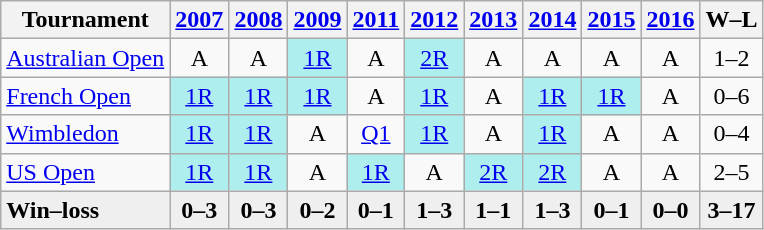<table class=wikitable style=text-align:center;>
<tr>
<th>Tournament</th>
<th><a href='#'>2007</a></th>
<th><a href='#'>2008</a></th>
<th><a href='#'>2009</a></th>
<th><a href='#'>2011</a></th>
<th><a href='#'>2012</a></th>
<th><a href='#'>2013</a></th>
<th><a href='#'>2014</a></th>
<th><a href='#'>2015</a></th>
<th><a href='#'>2016</a></th>
<th>W–L</th>
</tr>
<tr>
<td align=left><a href='#'>Australian Open</a></td>
<td>A</td>
<td>A</td>
<td bgcolor=afeeee><a href='#'>1R</a></td>
<td>A</td>
<td bgcolor=afeeee><a href='#'>2R</a></td>
<td>A</td>
<td>A</td>
<td>A</td>
<td>A</td>
<td>1–2</td>
</tr>
<tr>
<td align=left><a href='#'>French Open</a></td>
<td bgcolor=afeeee><a href='#'>1R</a></td>
<td bgcolor=afeeee><a href='#'>1R</a></td>
<td bgcolor=afeeee><a href='#'>1R</a></td>
<td>A</td>
<td bgcolor=afeeee><a href='#'>1R</a></td>
<td>A</td>
<td bgcolor=afeeee><a href='#'>1R</a></td>
<td bgcolor=afeeee><a href='#'>1R</a></td>
<td>A</td>
<td>0–6</td>
</tr>
<tr>
<td align=left><a href='#'>Wimbledon</a></td>
<td bgcolor=afeeee><a href='#'>1R</a></td>
<td bgcolor=afeeee><a href='#'>1R</a></td>
<td>A</td>
<td><a href='#'>Q1</a></td>
<td bgcolor=afeeee><a href='#'>1R</a></td>
<td>A</td>
<td bgcolor=afeeee><a href='#'>1R</a></td>
<td>A</td>
<td>A</td>
<td>0–4</td>
</tr>
<tr>
<td align=left><a href='#'>US Open</a></td>
<td bgcolor=afeeee><a href='#'>1R</a></td>
<td bgcolor=afeeee><a href='#'>1R</a></td>
<td>A</td>
<td bgcolor=afeeee><a href='#'>1R</a></td>
<td>A</td>
<td bgcolor=afeeee><a href='#'>2R</a></td>
<td bgcolor=afeeee><a href='#'>2R</a></td>
<td>A</td>
<td>A</td>
<td>2–5</td>
</tr>
<tr style="background:#efefef; font-weight:bold;">
<td style="text-align:left">Win–loss</td>
<td>0–3</td>
<td>0–3</td>
<td>0–2</td>
<td>0–1</td>
<td>1–3</td>
<td>1–1</td>
<td>1–3</td>
<td>0–1</td>
<td>0–0</td>
<td>3–17</td>
</tr>
</table>
